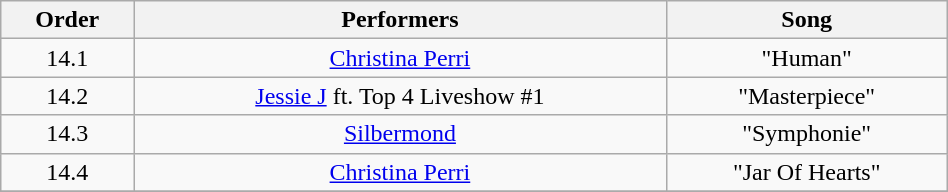<table class="wikitable" style="text-align:center; width:50%;">
<tr>
<th>Order</th>
<th>Performers</th>
<th>Song</th>
</tr>
<tr>
<td>14.1</td>
<td><a href='#'>Christina Perri</a></td>
<td>"Human"</td>
</tr>
<tr>
<td>14.2</td>
<td><a href='#'>Jessie J</a> ft. Top 4 Liveshow #1</td>
<td>"Masterpiece"</td>
</tr>
<tr>
<td>14.3</td>
<td><a href='#'>Silbermond</a></td>
<td>"Symphonie"</td>
</tr>
<tr>
<td>14.4</td>
<td><a href='#'>Christina Perri</a></td>
<td>"Jar Of Hearts"</td>
</tr>
<tr>
</tr>
</table>
